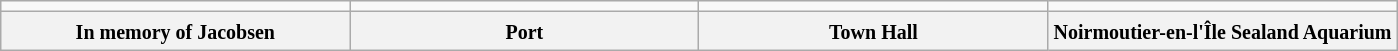<table class="wikitable" style="text-align:center;">
<tr>
<td width=25%></td>
<td width=25%></td>
<td width=25%></td>
<td width=25%></td>
</tr>
<tr>
<th><small>In memory of Jacobsen</small></th>
<th><small>Port</small></th>
<th><small>Town Hall</small></th>
<th><small>Noirmoutier-en-l'Île Sealand Aquarium</small></th>
</tr>
</table>
